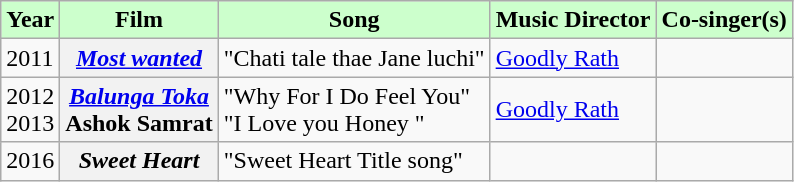<table class="wikitable sortable">
<tr>
<th style="background:#cfc; text-align:center;"><strong>Year</strong></th>
<th style="background:#cfc; text-align:center;"><strong>Film</strong></th>
<th style="background:#cfc; text-align:center;"><strong>Song</strong></th>
<th style="background:#cfc; text-align:center;"><strong>Music Director</strong></th>
<th style="background:#cfc; text-align:center;"><strong>Co-singer(s)</strong></th>
</tr>
<tr>
<td>2011</td>
<th><em><a href='#'>Most wanted</a></em></th>
<td>"Chati tale thae Jane luchi"</td>
<td><a href='#'>Goodly Rath</a></td>
<td></td>
</tr>
<tr>
<td>2012<br>2013</td>
<th><em><a href='#'>Balunga Toka</a></em><br>Ashok Samrat</th>
<td>"Why For I Do Feel You"<br>"I Love you Honey "</td>
<td><a href='#'>Goodly Rath</a></td>
<td></td>
</tr>
<tr>
<td>2016</td>
<th><em>Sweet Heart</em></th>
<td>"Sweet Heart Title song"</td>
<td></td>
<td></td>
</tr>
</table>
